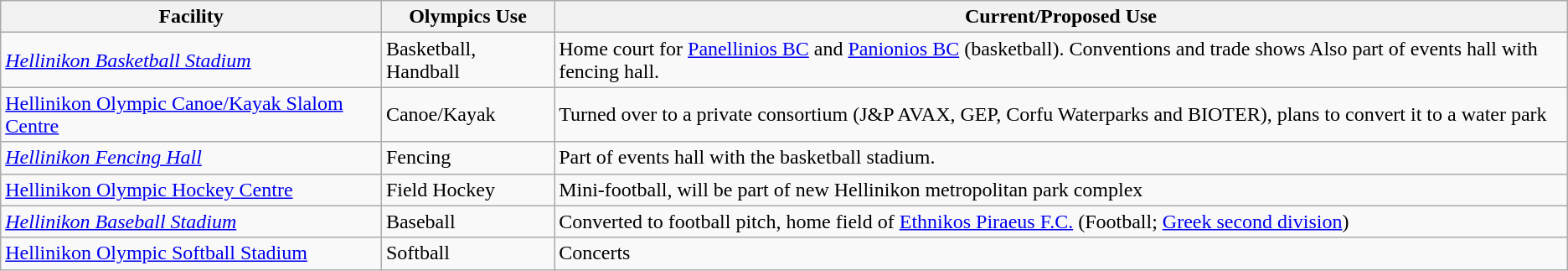<table class="wikitable" border="1">
<tr>
<th>Facility</th>
<th>Olympics Use</th>
<th>Current/Proposed Use</th>
</tr>
<tr>
<td><em><a href='#'>Hellinikon Basketball Stadium</a></em></td>
<td>Basketball, Handball</td>
<td>Home court for <a href='#'>Panellinios BC</a> and <a href='#'>Panionios BC</a> (basketball). Conventions and trade shows Also part of events hall with fencing hall.</td>
</tr>
<tr>
<td><a href='#'>Hellinikon Olympic Canoe/Kayak Slalom Centre</a></td>
<td>Canoe/Kayak</td>
<td>Turned over to a private consortium (J&P AVAX, GEP, Corfu Waterparks and BIOTER), plans to convert it to a water park</td>
</tr>
<tr>
<td><em><a href='#'>Hellinikon Fencing Hall</a></em></td>
<td>Fencing</td>
<td>Part of events hall with the basketball stadium.</td>
</tr>
<tr>
<td><a href='#'>Hellinikon Olympic Hockey Centre</a></td>
<td>Field Hockey</td>
<td>Mini-football, will be part of new Hellinikon metropolitan park complex</td>
</tr>
<tr>
<td><em><a href='#'>Hellinikon Baseball Stadium</a></em></td>
<td>Baseball</td>
<td>Converted to football pitch, home field of <a href='#'>Ethnikos Piraeus F.C.</a> (Football; <a href='#'>Greek second division</a>)</td>
</tr>
<tr>
<td><a href='#'>Hellinikon Olympic Softball Stadium</a></td>
<td>Softball</td>
<td>Concerts</td>
</tr>
</table>
